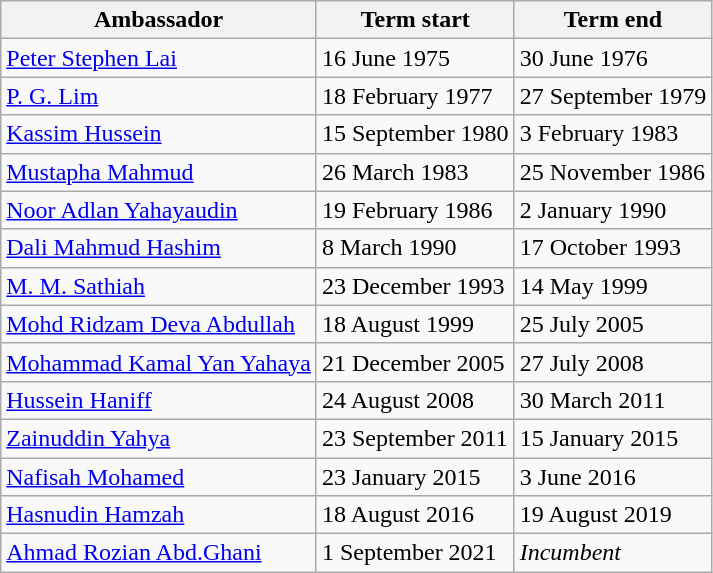<table class=wikitable>
<tr>
<th>Ambassador</th>
<th>Term start</th>
<th>Term end</th>
</tr>
<tr>
<td><a href='#'>Peter Stephen Lai</a></td>
<td>16 June 1975</td>
<td>30 June 1976</td>
</tr>
<tr>
<td><a href='#'>P. G. Lim</a></td>
<td>18 February 1977</td>
<td>27 September 1979</td>
</tr>
<tr>
<td><a href='#'>Kassim Hussein</a></td>
<td>15 September 1980</td>
<td>3 February 1983</td>
</tr>
<tr>
<td><a href='#'>Mustapha Mahmud</a></td>
<td>26 March 1983</td>
<td>25 November 1986</td>
</tr>
<tr>
<td><a href='#'>Noor Adlan Yahayaudin</a></td>
<td>19 February 1986</td>
<td>2 January 1990</td>
</tr>
<tr>
<td><a href='#'>Dali Mahmud Hashim</a></td>
<td>8 March 1990</td>
<td>17 October 1993</td>
</tr>
<tr>
<td><a href='#'>M. M. Sathiah</a></td>
<td>23 December 1993</td>
<td>14 May 1999</td>
</tr>
<tr>
<td><a href='#'>Mohd Ridzam Deva Abdullah</a></td>
<td>18 August 1999</td>
<td>25 July 2005</td>
</tr>
<tr>
<td><a href='#'>Mohammad Kamal Yan Yahaya</a></td>
<td>21 December 2005</td>
<td>27 July 2008</td>
</tr>
<tr>
<td><a href='#'>Hussein Haniff</a></td>
<td>24 August 2008</td>
<td>30 March 2011</td>
</tr>
<tr>
<td><a href='#'>Zainuddin Yahya</a></td>
<td>23 September 2011</td>
<td>15 January 2015</td>
</tr>
<tr>
<td><a href='#'>Nafisah Mohamed</a></td>
<td>23 January 2015</td>
<td>3 June 2016</td>
</tr>
<tr>
<td><a href='#'>Hasnudin Hamzah</a></td>
<td>18 August 2016</td>
<td>19 August 2019</td>
</tr>
<tr>
<td><a href='#'>Ahmad Rozian Abd.Ghani</a></td>
<td>1 September 2021</td>
<td><em>Incumbent</em></td>
</tr>
</table>
